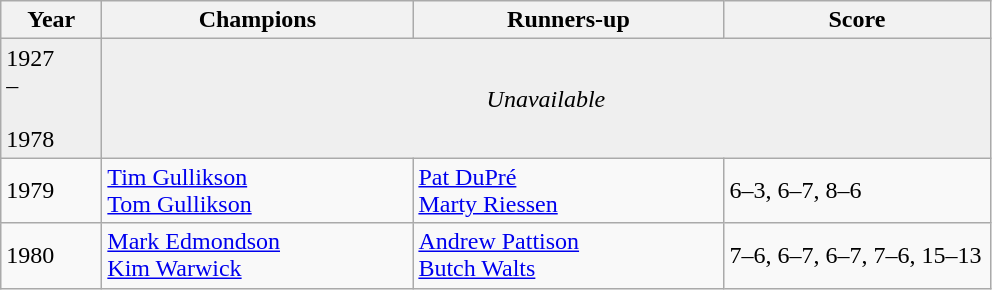<table class="wikitable">
<tr>
<th style="width:60px">Year</th>
<th style="width:200px">Champions</th>
<th style="width:200px">Runners-up</th>
<th style="width:170px" class="unsortable">Score</th>
</tr>
<tr>
<td style="background:#efefef">1927<br><div>–</div><br>1978</td>
<td colspan=3 align=center style="background:#efefef"><em>Unavailable</em></td>
</tr>
<tr>
<td>1979</td>
<td> <a href='#'>Tim Gullikson</a><br> <a href='#'>Tom Gullikson</a></td>
<td> <a href='#'>Pat DuPré</a><br> <a href='#'>Marty Riessen</a></td>
<td>6–3, 6–7, 8–6</td>
</tr>
<tr>
<td>1980</td>
<td> <a href='#'>Mark Edmondson</a><br> <a href='#'>Kim Warwick</a></td>
<td> <a href='#'>Andrew Pattison</a><br> <a href='#'>Butch Walts</a></td>
<td>7–6, 6–7, 6–7, 7–6, 15–13</td>
</tr>
</table>
